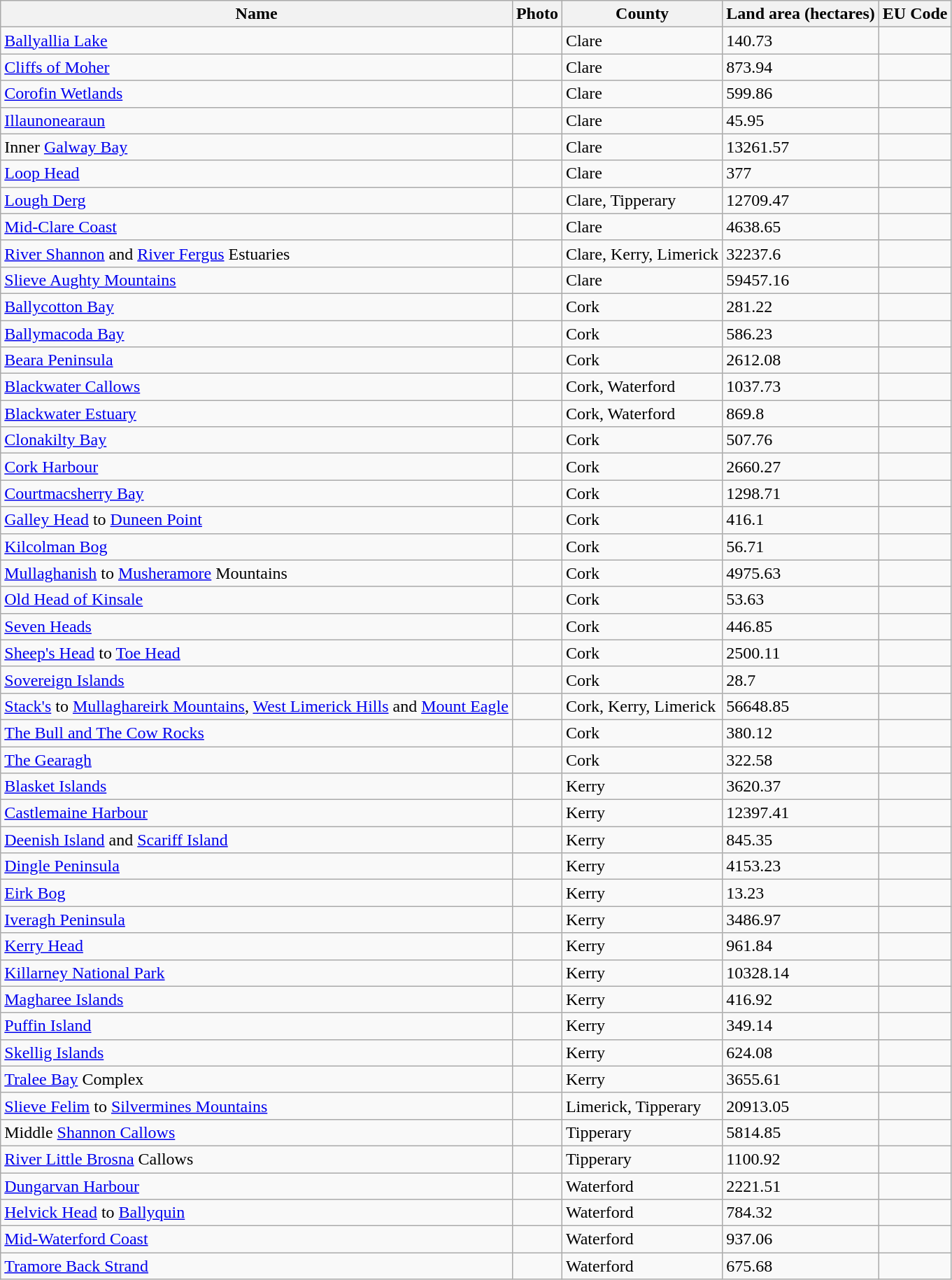<table class="wikitable sortable">
<tr>
<th>Name</th>
<th>Photo</th>
<th>County</th>
<th>Land area (hectares)</th>
<th>EU Code</th>
</tr>
<tr>
<td><a href='#'>Ballyallia Lake</a></td>
<td></td>
<td>Clare</td>
<td>140.73</td>
<td></td>
</tr>
<tr>
<td><a href='#'>Cliffs of Moher</a></td>
<td></td>
<td>Clare</td>
<td>873.94</td>
<td></td>
</tr>
<tr>
<td><a href='#'>Corofin Wetlands</a></td>
<td></td>
<td>Clare</td>
<td>599.86</td>
<td></td>
</tr>
<tr>
<td><a href='#'>Illaunonearaun</a></td>
<td></td>
<td>Clare</td>
<td>45.95</td>
<td></td>
</tr>
<tr>
<td>Inner <a href='#'>Galway Bay</a></td>
<td></td>
<td>Clare</td>
<td>13261.57</td>
<td></td>
</tr>
<tr>
<td><a href='#'>Loop Head</a></td>
<td></td>
<td>Clare</td>
<td>377</td>
<td></td>
</tr>
<tr>
<td><a href='#'>Lough Derg</a></td>
<td></td>
<td>Clare, Tipperary</td>
<td>12709.47</td>
<td></td>
</tr>
<tr>
<td><a href='#'>Mid-Clare Coast</a></td>
<td></td>
<td>Clare</td>
<td>4638.65</td>
<td></td>
</tr>
<tr>
<td><a href='#'>River Shannon</a> and <a href='#'>River Fergus</a> Estuaries</td>
<td></td>
<td>Clare, Kerry, Limerick</td>
<td>32237.6</td>
<td></td>
</tr>
<tr>
<td><a href='#'>Slieve Aughty Mountains</a></td>
<td></td>
<td>Clare</td>
<td>59457.16</td>
<td></td>
</tr>
<tr>
<td><a href='#'>Ballycotton Bay</a></td>
<td></td>
<td>Cork</td>
<td>281.22</td>
<td></td>
</tr>
<tr>
<td><a href='#'>Ballymacoda Bay</a></td>
<td></td>
<td>Cork</td>
<td>586.23</td>
<td></td>
</tr>
<tr>
<td><a href='#'>Beara Peninsula</a></td>
<td></td>
<td>Cork</td>
<td>2612.08</td>
<td></td>
</tr>
<tr>
<td><a href='#'>Blackwater Callows</a></td>
<td></td>
<td>Cork, Waterford</td>
<td>1037.73</td>
<td></td>
</tr>
<tr>
<td><a href='#'>Blackwater Estuary</a></td>
<td></td>
<td>Cork, Waterford</td>
<td>869.8</td>
<td></td>
</tr>
<tr>
<td><a href='#'>Clonakilty Bay</a></td>
<td></td>
<td>Cork</td>
<td>507.76</td>
<td></td>
</tr>
<tr>
<td><a href='#'>Cork Harbour</a></td>
<td></td>
<td>Cork</td>
<td>2660.27</td>
<td></td>
</tr>
<tr>
<td><a href='#'>Courtmacsherry Bay</a></td>
<td></td>
<td>Cork</td>
<td>1298.71</td>
<td></td>
</tr>
<tr>
<td><a href='#'>Galley Head</a> to <a href='#'>Duneen Point</a></td>
<td></td>
<td>Cork</td>
<td>416.1</td>
<td></td>
</tr>
<tr>
<td><a href='#'>Kilcolman Bog</a></td>
<td></td>
<td>Cork</td>
<td>56.71</td>
<td></td>
</tr>
<tr>
<td><a href='#'>Mullaghanish</a> to <a href='#'>Musheramore</a> Mountains</td>
<td></td>
<td>Cork</td>
<td>4975.63</td>
<td></td>
</tr>
<tr>
<td><a href='#'>Old Head of Kinsale</a></td>
<td></td>
<td>Cork</td>
<td>53.63</td>
<td></td>
</tr>
<tr>
<td><a href='#'>Seven Heads</a></td>
<td></td>
<td>Cork</td>
<td>446.85</td>
<td></td>
</tr>
<tr>
<td><a href='#'>Sheep's Head</a> to <a href='#'>Toe Head</a></td>
<td></td>
<td>Cork</td>
<td>2500.11</td>
<td></td>
</tr>
<tr>
<td><a href='#'>Sovereign Islands</a></td>
<td></td>
<td>Cork</td>
<td>28.7</td>
<td></td>
</tr>
<tr>
<td><a href='#'>Stack's</a> to <a href='#'>Mullaghareirk Mountains</a>, <a href='#'>West Limerick Hills</a> and <a href='#'>Mount Eagle</a></td>
<td></td>
<td>Cork, Kerry, Limerick</td>
<td>56648.85</td>
<td></td>
</tr>
<tr>
<td><a href='#'>The Bull and The Cow Rocks</a></td>
<td></td>
<td>Cork</td>
<td>380.12</td>
<td></td>
</tr>
<tr>
<td><a href='#'>The Gearagh</a></td>
<td></td>
<td>Cork</td>
<td>322.58</td>
<td></td>
</tr>
<tr>
<td><a href='#'>Blasket Islands</a></td>
<td></td>
<td>Kerry</td>
<td>3620.37</td>
<td></td>
</tr>
<tr>
<td><a href='#'>Castlemaine Harbour</a></td>
<td></td>
<td>Kerry</td>
<td>12397.41</td>
<td></td>
</tr>
<tr>
<td><a href='#'>Deenish Island</a> and <a href='#'>Scariff Island</a></td>
<td></td>
<td>Kerry</td>
<td>845.35</td>
<td></td>
</tr>
<tr>
<td><a href='#'>Dingle Peninsula</a></td>
<td></td>
<td>Kerry</td>
<td>4153.23</td>
<td></td>
</tr>
<tr>
<td><a href='#'>Eirk Bog</a></td>
<td></td>
<td>Kerry</td>
<td>13.23</td>
<td></td>
</tr>
<tr>
<td><a href='#'>Iveragh Peninsula</a></td>
<td></td>
<td>Kerry</td>
<td>3486.97</td>
<td></td>
</tr>
<tr>
<td><a href='#'>Kerry Head</a></td>
<td></td>
<td>Kerry</td>
<td>961.84</td>
<td></td>
</tr>
<tr>
<td><a href='#'>Killarney National Park</a></td>
<td></td>
<td>Kerry</td>
<td>10328.14</td>
<td></td>
</tr>
<tr>
<td><a href='#'>Magharee Islands</a></td>
<td></td>
<td>Kerry</td>
<td>416.92</td>
<td></td>
</tr>
<tr>
<td><a href='#'>Puffin Island</a></td>
<td></td>
<td>Kerry</td>
<td>349.14</td>
<td></td>
</tr>
<tr>
<td><a href='#'>Skellig Islands</a></td>
<td></td>
<td>Kerry</td>
<td>624.08</td>
<td></td>
</tr>
<tr>
<td><a href='#'>Tralee Bay</a> Complex</td>
<td></td>
<td>Kerry</td>
<td>3655.61</td>
<td></td>
</tr>
<tr>
<td><a href='#'>Slieve Felim</a> to <a href='#'>Silvermines Mountains</a></td>
<td></td>
<td>Limerick, Tipperary</td>
<td>20913.05</td>
<td></td>
</tr>
<tr>
<td>Middle <a href='#'>Shannon Callows</a></td>
<td></td>
<td>Tipperary</td>
<td>5814.85</td>
<td></td>
</tr>
<tr>
<td><a href='#'>River Little Brosna</a> Callows</td>
<td></td>
<td>Tipperary</td>
<td>1100.92</td>
<td></td>
</tr>
<tr>
<td><a href='#'>Dungarvan Harbour</a></td>
<td></td>
<td>Waterford</td>
<td>2221.51</td>
<td></td>
</tr>
<tr>
<td><a href='#'>Helvick Head</a> to <a href='#'>Ballyquin</a></td>
<td></td>
<td>Waterford</td>
<td>784.32</td>
<td></td>
</tr>
<tr>
<td><a href='#'>Mid-Waterford Coast</a></td>
<td></td>
<td>Waterford</td>
<td>937.06</td>
<td></td>
</tr>
<tr>
<td><a href='#'>Tramore Back Strand</a></td>
<td></td>
<td>Waterford</td>
<td>675.68</td>
<td></td>
</tr>
</table>
